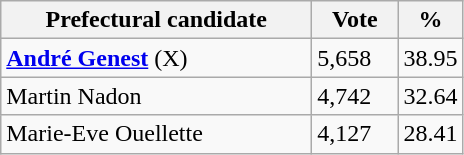<table class="wikitable">
<tr>
<th bgcolor="#DDDDFF" width="200px">Prefectural candidate</th>
<th bgcolor="#DDDDFF" width="50px">Vote</th>
<th bgcolor="#DDDDFF" width="30px">%</th>
</tr>
<tr>
<td><strong><a href='#'>André Genest</a></strong> (X)</td>
<td>5,658</td>
<td>38.95</td>
</tr>
<tr>
<td>Martin Nadon</td>
<td>4,742</td>
<td>32.64</td>
</tr>
<tr>
<td>Marie-Eve Ouellette</td>
<td>4,127</td>
<td>28.41</td>
</tr>
</table>
